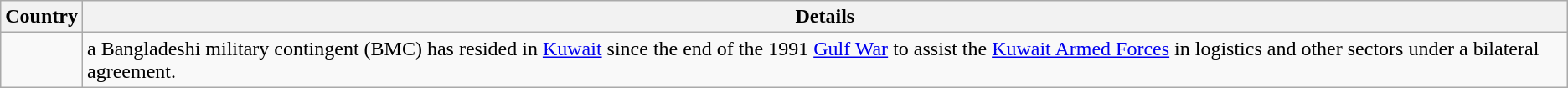<table class="wikitable">
<tr>
<th>Country</th>
<th>Details</th>
</tr>
<tr>
<td></td>
<td>a Bangladeshi military contingent (BMC) has resided in <a href='#'>Kuwait</a> since the end of the 1991 <a href='#'>Gulf War</a> to assist the <a href='#'>Kuwait Armed Forces</a> in logistics and other sectors under a bilateral agreement.</td>
</tr>
</table>
